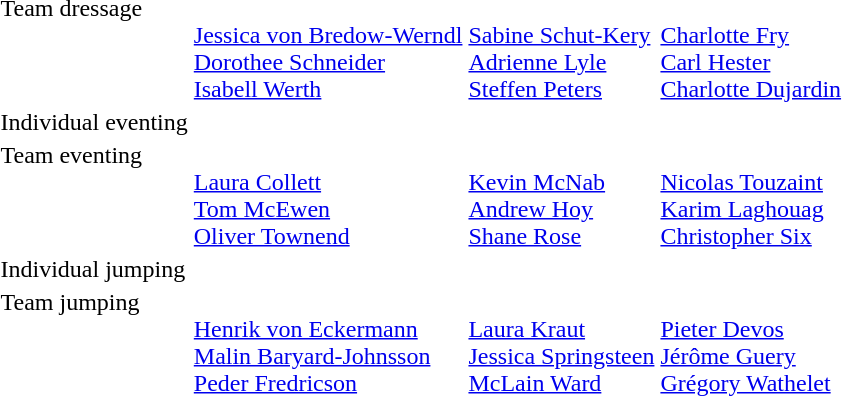<table>
<tr>
<td><br></td>
<td></td>
<td></td>
<td></td>
</tr>
<tr valign="top">
<td>Team dressage<br></td>
<td><br><a href='#'>Jessica von Bredow-Werndl</a><br><a href='#'>Dorothee Schneider</a><br><a href='#'>Isabell Werth</a></td>
<td><br><a href='#'>Sabine Schut-Kery</a><br><a href='#'>Adrienne Lyle</a><br><a href='#'>Steffen Peters</a></td>
<td><br><a href='#'>Charlotte Fry</a><br><a href='#'>Carl Hester</a><br><a href='#'>Charlotte Dujardin</a></td>
</tr>
<tr>
<td>Individual eventing<br></td>
<td></td>
<td></td>
<td></td>
</tr>
<tr valign="top">
<td>Team eventing<br></td>
<td><br><a href='#'>Laura Collett</a><br><a href='#'>Tom McEwen</a><br><a href='#'>Oliver Townend</a></td>
<td><br><a href='#'>Kevin McNab</a><br><a href='#'>Andrew Hoy</a><br><a href='#'>Shane Rose</a></td>
<td><br><a href='#'>Nicolas Touzaint</a><br><a href='#'>Karim Laghouag</a><br><a href='#'>Christopher Six</a></td>
</tr>
<tr>
<td>Individual jumping<br></td>
<td></td>
<td></td>
<td></td>
</tr>
<tr valign="top">
<td>Team jumping<br></td>
<td><br><a href='#'>Henrik von Eckermann</a><br><a href='#'>Malin Baryard-Johnsson</a><br><a href='#'>Peder Fredricson</a></td>
<td><br><a href='#'>Laura Kraut</a><br><a href='#'>Jessica Springsteen</a><br><a href='#'>McLain Ward</a></td>
<td><br><a href='#'>Pieter Devos</a><br><a href='#'>Jérôme Guery</a><br><a href='#'>Grégory Wathelet</a></td>
</tr>
</table>
